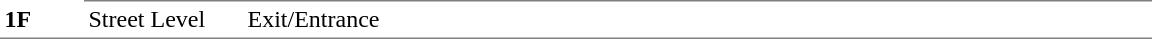<table table border=0 cellspacing=0 cellpadding=3>
<tr>
<td style="border-bottom:solid 1px gray;border-top:solid 1px white;" width=50 valign=top><strong>1F</strong></td>
<td style="border-top:solid 1px gray;border-bottom:solid 1px gray;" width=100 valign=top>Street Level</td>
<td style="border-top:solid 1px gray;border-bottom:solid 1px gray;" width=600 valign=top>Exit/Entrance</td>
</tr>
<tr>
</tr>
</table>
